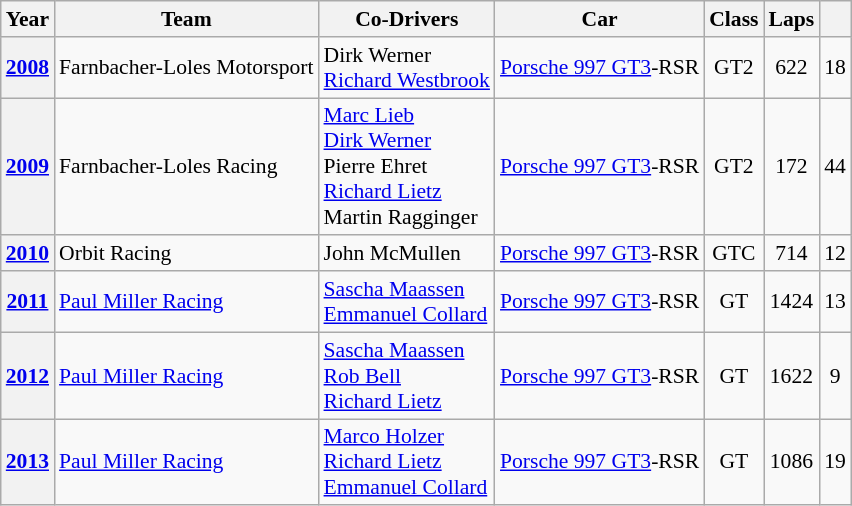<table class="wikitable" style="text-align:center; font-size:90%">
<tr>
<th>Year</th>
<th>Team</th>
<th>Co-Drivers</th>
<th>Car</th>
<th>Class</th>
<th>Laps</th>
<th></th>
</tr>
<tr>
<th><a href='#'>2008</a></th>
<td align="left"> Farnbacher-Loles Motorsport</td>
<td align="left"> Dirk Werner<br> <a href='#'>Richard Westbrook</a></td>
<td align="left"><a href='#'>Porsche 997 GT3</a>-RSR</td>
<td>GT2</td>
<td>622</td>
<td>18</td>
</tr>
<tr>
<th><a href='#'>2009</a></th>
<td align="left"> Farnbacher-Loles Racing</td>
<td align="left"> <a href='#'>Marc Lieb</a><br> <a href='#'>Dirk Werner</a><br> Pierre Ehret<br> <a href='#'>Richard Lietz</a><br> Martin Ragginger</td>
<td align="left"><a href='#'>Porsche 997 GT3</a>-RSR</td>
<td>GT2</td>
<td>172</td>
<td>44</td>
</tr>
<tr>
<th><a href='#'>2010</a></th>
<td align="left"> Orbit Racing</td>
<td align="left"> John McMullen</td>
<td align="left"><a href='#'>Porsche 997 GT3</a>-RSR</td>
<td>GTC</td>
<td>714</td>
<td>12</td>
</tr>
<tr>
<th><a href='#'>2011</a></th>
<td align="left"> <a href='#'>Paul Miller Racing</a></td>
<td align="left"> <a href='#'>Sascha Maassen</a><br> <a href='#'>Emmanuel Collard</a></td>
<td align="left"><a href='#'>Porsche 997 GT3</a>-RSR</td>
<td>GT</td>
<td>1424</td>
<td>13</td>
</tr>
<tr>
<th><a href='#'>2012</a></th>
<td align="left"> <a href='#'>Paul Miller Racing</a></td>
<td align="left"> <a href='#'>Sascha Maassen</a><br> <a href='#'>Rob Bell</a><br> <a href='#'>Richard Lietz</a></td>
<td align="left"><a href='#'>Porsche 997 GT3</a>-RSR</td>
<td>GT</td>
<td>1622</td>
<td>9</td>
</tr>
<tr>
<th><a href='#'>2013</a></th>
<td align="left"> <a href='#'>Paul Miller Racing</a></td>
<td align="left"> <a href='#'>Marco Holzer</a><br> <a href='#'>Richard Lietz</a><br> <a href='#'>Emmanuel Collard</a></td>
<td align="left"><a href='#'>Porsche 997 GT3</a>-RSR</td>
<td>GT</td>
<td>1086</td>
<td>19</td>
</tr>
</table>
